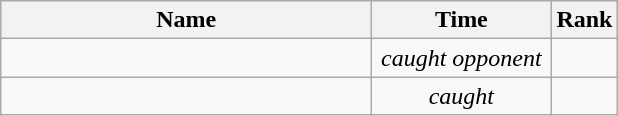<table class="wikitable" style="text-align:center;">
<tr>
<th style="width:15em">Name</th>
<th style="width:7em">Time</th>
<th>Rank</th>
</tr>
<tr>
<td align=left></td>
<td><em>caught opponent</em></td>
<td></td>
</tr>
<tr>
<td align=left></td>
<td><em>caught</em></td>
<td></td>
</tr>
</table>
